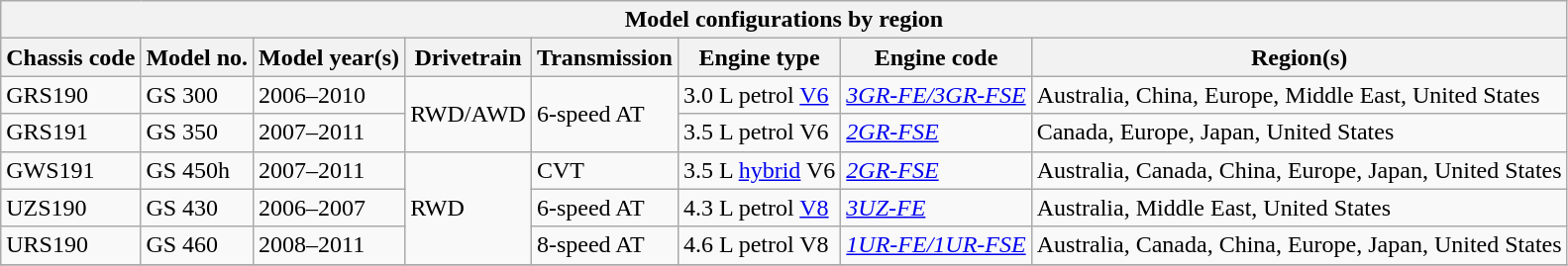<table class="wikitable collapsible">
<tr>
<th colspan=8>Model configurations by region</th>
</tr>
<tr>
<th>Chassis code</th>
<th>Model no.</th>
<th>Model year(s)</th>
<th>Drivetrain</th>
<th>Transmission</th>
<th>Engine type</th>
<th>Engine code</th>
<th>Region(s)</th>
</tr>
<tr>
<td>GRS190</td>
<td align="left">GS 300</td>
<td>2006–2010</td>
<td rowspan=2>RWD/AWD</td>
<td rowspan=2>6-speed AT</td>
<td>3.0 L petrol <a href='#'>V6</a></td>
<td><em><a href='#'>3GR-FE/3GR-FSE</a></em></td>
<td align="left">Australia, China, Europe, Middle East, United States</td>
</tr>
<tr>
<td>GRS191</td>
<td align="left">GS 350</td>
<td>2007–2011</td>
<td>3.5 L petrol V6</td>
<td><em><a href='#'>2GR-FSE</a></em></td>
<td align="left">Canada, Europe, Japan, United States</td>
</tr>
<tr>
<td>GWS191</td>
<td align="left">GS 450h</td>
<td>2007–2011</td>
<td rowspan=3>RWD</td>
<td>CVT</td>
<td>3.5 L <a href='#'>hybrid</a> V6</td>
<td><em><a href='#'>2GR-FSE</a></em></td>
<td align="left">Australia, Canada, China, Europe, Japan, United States</td>
</tr>
<tr>
<td>UZS190</td>
<td align="left">GS 430</td>
<td>2006–2007</td>
<td>6-speed AT</td>
<td>4.3 L petrol <a href='#'>V8</a></td>
<td><em><a href='#'>3UZ-FE</a></em></td>
<td align="left">Australia, Middle East,  United States</td>
</tr>
<tr>
<td>URS190</td>
<td align="left">GS 460</td>
<td>2008–2011</td>
<td>8-speed AT</td>
<td>4.6 L petrol V8</td>
<td><em><a href='#'>1UR-FE/1UR-FSE</a></em></td>
<td align="left">Australia, Canada, China, Europe, Japan, United States</td>
</tr>
<tr>
</tr>
</table>
